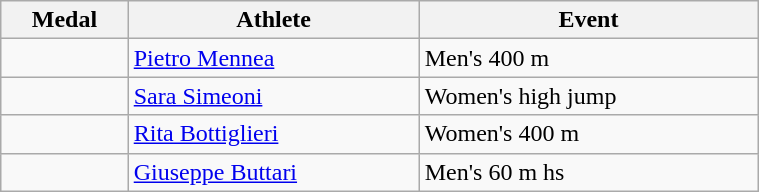<table class="wikitable" style="width:40%; font-size:100%; text-align:left;">
<tr>
<th>Medal</th>
<th>Athlete</th>
<th>Event</th>
</tr>
<tr>
<td align=center></td>
<td><a href='#'>Pietro Mennea</a></td>
<td>Men's 400 m</td>
</tr>
<tr>
<td align=center></td>
<td><a href='#'>Sara Simeoni</a></td>
<td>Women's high jump</td>
</tr>
<tr>
<td align=center></td>
<td><a href='#'>Rita Bottiglieri</a></td>
<td>Women's 400 m</td>
</tr>
<tr>
<td align=center></td>
<td><a href='#'>Giuseppe Buttari</a></td>
<td>Men's 60 m hs</td>
</tr>
</table>
